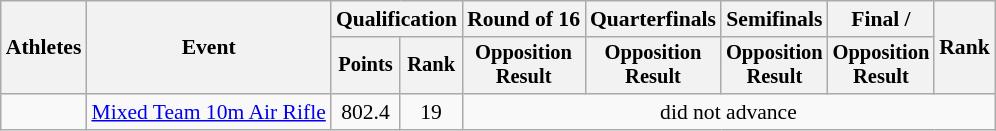<table class="wikitable" style="font-size:90%;">
<tr>
<th rowspan=2>Athletes</th>
<th rowspan=2>Event</th>
<th colspan=2>Qualification</th>
<th>Round of 16</th>
<th>Quarterfinals</th>
<th>Semifinals</th>
<th>Final / </th>
<th rowspan=2>Rank</th>
</tr>
<tr style="font-size:95%">
<th>Points</th>
<th>Rank</th>
<th>Opposition<br>Result</th>
<th>Opposition<br>Result</th>
<th>Opposition<br>Result</th>
<th>Opposition<br>Result</th>
</tr>
<tr align=center>
<td align=left><br></td>
<td align=left><a href='#'>Mixed Team 10m Air Rifle</a></td>
<td>802.4</td>
<td>19</td>
<td colspan=5>did not advance</td>
</tr>
</table>
